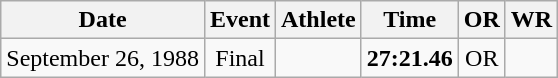<table class=wikitable style=text-align:center>
<tr>
<th>Date</th>
<th>Event</th>
<th>Athlete</th>
<th>Time</th>
<th>OR</th>
<th>WR</th>
</tr>
<tr>
<td>September 26, 1988</td>
<td>Final</td>
<td align=left></td>
<td><strong>27:21.46</strong></td>
<td>OR</td>
<td></td>
</tr>
</table>
